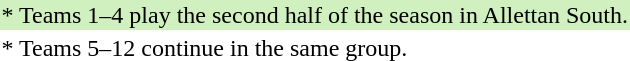<table>
<tr style="background: #D0F0C0;">
<td>* Teams 1–4 play the second half of the season in Allettan South.</td>
</tr>
<tr>
<td>* Teams 5–12 continue in the same group.</td>
</tr>
</table>
